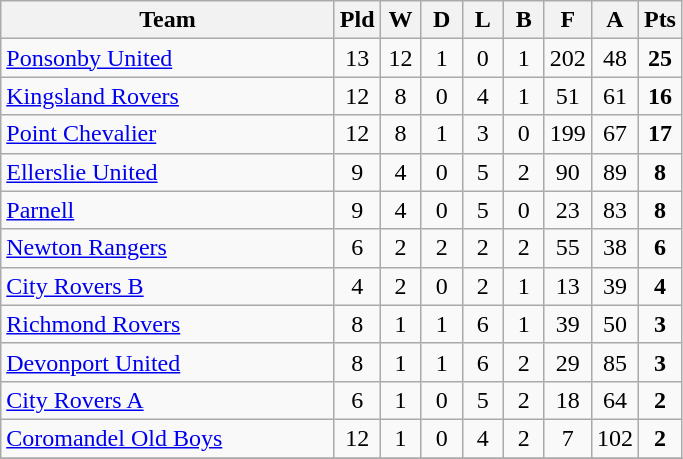<table class="wikitable" style="text-align:center;">
<tr>
<th width=215>Team</th>
<th width=20 abbr="Played">Pld</th>
<th width=20 abbr="Won">W</th>
<th width=20 abbr="Drawn">D</th>
<th width=20 abbr="Lost">L</th>
<th width=20 abbr="Bye">B</th>
<th width=20 abbr="For">F</th>
<th width=20 abbr="Against">A</th>
<th width=20 abbr="Points">Pts</th>
</tr>
<tr>
<td style="text-align:left;"><a href='#'>Ponsonby United</a></td>
<td>13</td>
<td>12</td>
<td>1</td>
<td>0</td>
<td>1</td>
<td>202</td>
<td>48</td>
<td><strong>25</strong></td>
</tr>
<tr>
<td style="text-align:left;"><a href='#'>Kingsland Rovers</a></td>
<td>12</td>
<td>8</td>
<td>0</td>
<td>4</td>
<td>1</td>
<td>51</td>
<td>61</td>
<td><strong>16</strong></td>
</tr>
<tr>
<td style="text-align:left;"><a href='#'>Point Chevalier</a></td>
<td>12</td>
<td>8</td>
<td>1</td>
<td>3</td>
<td>0</td>
<td>199</td>
<td>67</td>
<td><strong>17</strong></td>
</tr>
<tr>
<td style="text-align:left;"><a href='#'>Ellerslie United</a></td>
<td>9</td>
<td>4</td>
<td>0</td>
<td>5</td>
<td>2</td>
<td>90</td>
<td>89</td>
<td><strong>8</strong></td>
</tr>
<tr>
<td style="text-align:left;"><a href='#'>Parnell</a></td>
<td>9</td>
<td>4</td>
<td>0</td>
<td>5</td>
<td>0</td>
<td>23</td>
<td>83</td>
<td><strong>8</strong></td>
</tr>
<tr>
<td style="text-align:left;"><a href='#'>Newton Rangers</a></td>
<td>6</td>
<td>2</td>
<td>2</td>
<td>2</td>
<td>2</td>
<td>55</td>
<td>38</td>
<td><strong>6</strong></td>
</tr>
<tr>
<td style="text-align:left;"><a href='#'>City Rovers B</a></td>
<td>4</td>
<td>2</td>
<td>0</td>
<td>2</td>
<td>1</td>
<td>13</td>
<td>39</td>
<td><strong>4</strong></td>
</tr>
<tr>
<td style="text-align:left;"><a href='#'>Richmond Rovers</a></td>
<td>8</td>
<td>1</td>
<td>1</td>
<td>6</td>
<td>1</td>
<td>39</td>
<td>50</td>
<td><strong>3</strong></td>
</tr>
<tr>
<td style="text-align:left;"><a href='#'>Devonport United</a></td>
<td>8</td>
<td>1</td>
<td>1</td>
<td>6</td>
<td>2</td>
<td>29</td>
<td>85</td>
<td><strong>3</strong></td>
</tr>
<tr>
<td style="text-align:left;"><a href='#'>City Rovers A</a></td>
<td>6</td>
<td>1</td>
<td>0</td>
<td>5</td>
<td>2</td>
<td>18</td>
<td>64</td>
<td><strong>2</strong></td>
</tr>
<tr>
<td style="text-align:left;"><a href='#'>Coromandel Old Boys</a></td>
<td>12</td>
<td>1</td>
<td>0</td>
<td>4</td>
<td>2</td>
<td>7</td>
<td>102</td>
<td><strong>2</strong></td>
</tr>
<tr>
</tr>
</table>
